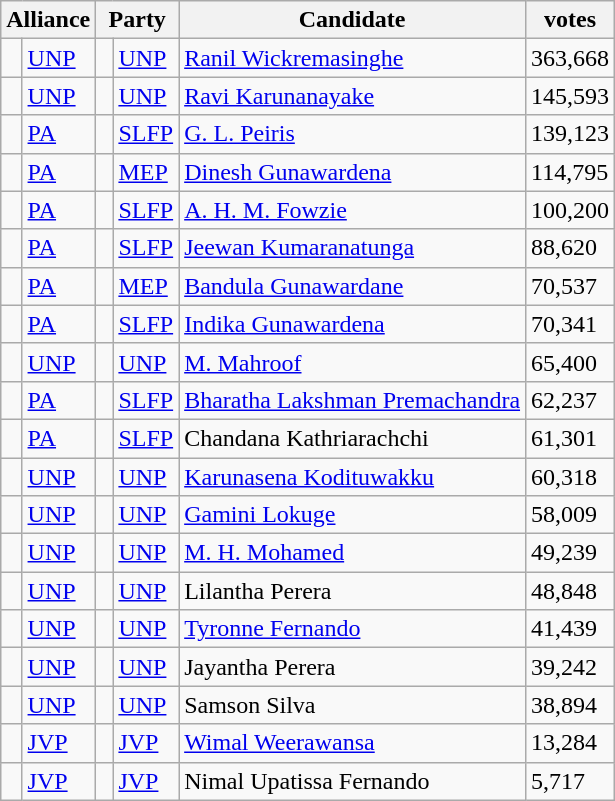<table class="wikitable sortable mw-collapsible">
<tr>
<th colspan="2">Alliance</th>
<th colspan="2">Party</th>
<th>Candidate</th>
<th>votes</th>
</tr>
<tr>
<td bgcolor=> </td>
<td align=left><a href='#'>UNP</a></td>
<td bgcolor=> </td>
<td align=left><a href='#'>UNP</a></td>
<td><a href='#'>Ranil Wickremasinghe</a></td>
<td>363,668</td>
</tr>
<tr>
<td bgcolor=> </td>
<td align=left><a href='#'>UNP</a></td>
<td bgcolor=> </td>
<td align=left><a href='#'>UNP</a></td>
<td><a href='#'>Ravi Karunanayake</a></td>
<td>145,593</td>
</tr>
<tr>
<td bgcolor=> </td>
<td align=left><a href='#'>PA</a></td>
<td bgcolor=> </td>
<td align=left><a href='#'>SLFP</a></td>
<td><a href='#'>G. L. Peiris</a></td>
<td>139,123</td>
</tr>
<tr>
<td bgcolor=> </td>
<td align=left><a href='#'>PA</a></td>
<td bgcolor=> </td>
<td align=left><a href='#'>MEP</a></td>
<td><a href='#'>Dinesh Gunawardena</a></td>
<td>114,795</td>
</tr>
<tr>
<td bgcolor=> </td>
<td align=left><a href='#'>PA</a></td>
<td bgcolor=> </td>
<td align=left><a href='#'>SLFP</a></td>
<td><a href='#'>A. H. M. Fowzie</a></td>
<td>100,200</td>
</tr>
<tr>
<td bgcolor=> </td>
<td align=left><a href='#'>PA</a></td>
<td bgcolor=> </td>
<td align=left><a href='#'>SLFP</a></td>
<td><a href='#'>Jeewan Kumaranatunga</a></td>
<td>88,620</td>
</tr>
<tr>
<td bgcolor=> </td>
<td align=left><a href='#'>PA</a></td>
<td bgcolor=> </td>
<td align=left><a href='#'>MEP</a></td>
<td><a href='#'>Bandula Gunawardane</a></td>
<td>70,537</td>
</tr>
<tr>
<td bgcolor=> </td>
<td align=left><a href='#'>PA</a></td>
<td bgcolor=> </td>
<td align=left><a href='#'>SLFP</a></td>
<td><a href='#'>Indika Gunawardena</a></td>
<td>70,341</td>
</tr>
<tr>
<td bgcolor=> </td>
<td align=left><a href='#'>UNP</a></td>
<td bgcolor=> </td>
<td align=left><a href='#'>UNP</a></td>
<td><a href='#'>M. Mahroof</a></td>
<td>65,400</td>
</tr>
<tr>
<td bgcolor=> </td>
<td align=left><a href='#'>PA</a></td>
<td bgcolor=> </td>
<td align=left><a href='#'>SLFP</a></td>
<td><a href='#'>Bharatha Lakshman Premachandra</a></td>
<td>62,237</td>
</tr>
<tr>
<td bgcolor=> </td>
<td align=left><a href='#'>PA</a></td>
<td bgcolor=> </td>
<td align=left><a href='#'>SLFP</a></td>
<td>Chandana Kathriarachchi</td>
<td>61,301</td>
</tr>
<tr>
<td bgcolor=> </td>
<td align=left><a href='#'>UNP</a></td>
<td bgcolor=> </td>
<td align=left><a href='#'>UNP</a></td>
<td><a href='#'>Karunasena Kodituwakku</a></td>
<td>60,318</td>
</tr>
<tr>
<td bgcolor=> </td>
<td align=left><a href='#'>UNP</a></td>
<td bgcolor=> </td>
<td align=left><a href='#'>UNP</a></td>
<td><a href='#'>Gamini Lokuge</a></td>
<td>58,009</td>
</tr>
<tr>
<td bgcolor=> </td>
<td align=left><a href='#'>UNP</a></td>
<td bgcolor=> </td>
<td align=left><a href='#'>UNP</a></td>
<td><a href='#'>M. H. Mohamed</a></td>
<td>49,239</td>
</tr>
<tr>
<td bgcolor=> </td>
<td align=left><a href='#'>UNP</a></td>
<td bgcolor=> </td>
<td align=left><a href='#'>UNP</a></td>
<td>Lilantha Perera</td>
<td>48,848</td>
</tr>
<tr>
<td bgcolor=> </td>
<td align=left><a href='#'>UNP</a></td>
<td bgcolor=> </td>
<td align=left><a href='#'>UNP</a></td>
<td><a href='#'>Tyronne Fernando</a></td>
<td>41,439</td>
</tr>
<tr>
<td bgcolor=> </td>
<td align=left><a href='#'>UNP</a></td>
<td bgcolor=> </td>
<td align=left><a href='#'>UNP</a></td>
<td>Jayantha Perera</td>
<td>39,242</td>
</tr>
<tr>
<td bgcolor=> </td>
<td align=left><a href='#'>UNP</a></td>
<td bgcolor=> </td>
<td align=left><a href='#'>UNP</a></td>
<td>Samson Silva</td>
<td>38,894</td>
</tr>
<tr>
<td bgcolor=> </td>
<td align=left><a href='#'>JVP</a></td>
<td bgcolor=> </td>
<td align=left><a href='#'>JVP</a></td>
<td><a href='#'>Wimal Weerawansa</a></td>
<td>13,284</td>
</tr>
<tr>
<td bgcolor=> </td>
<td align=left><a href='#'>JVP</a></td>
<td bgcolor=> </td>
<td align=left><a href='#'>JVP</a></td>
<td>Nimal Upatissa Fernando</td>
<td>5,717</td>
</tr>
</table>
